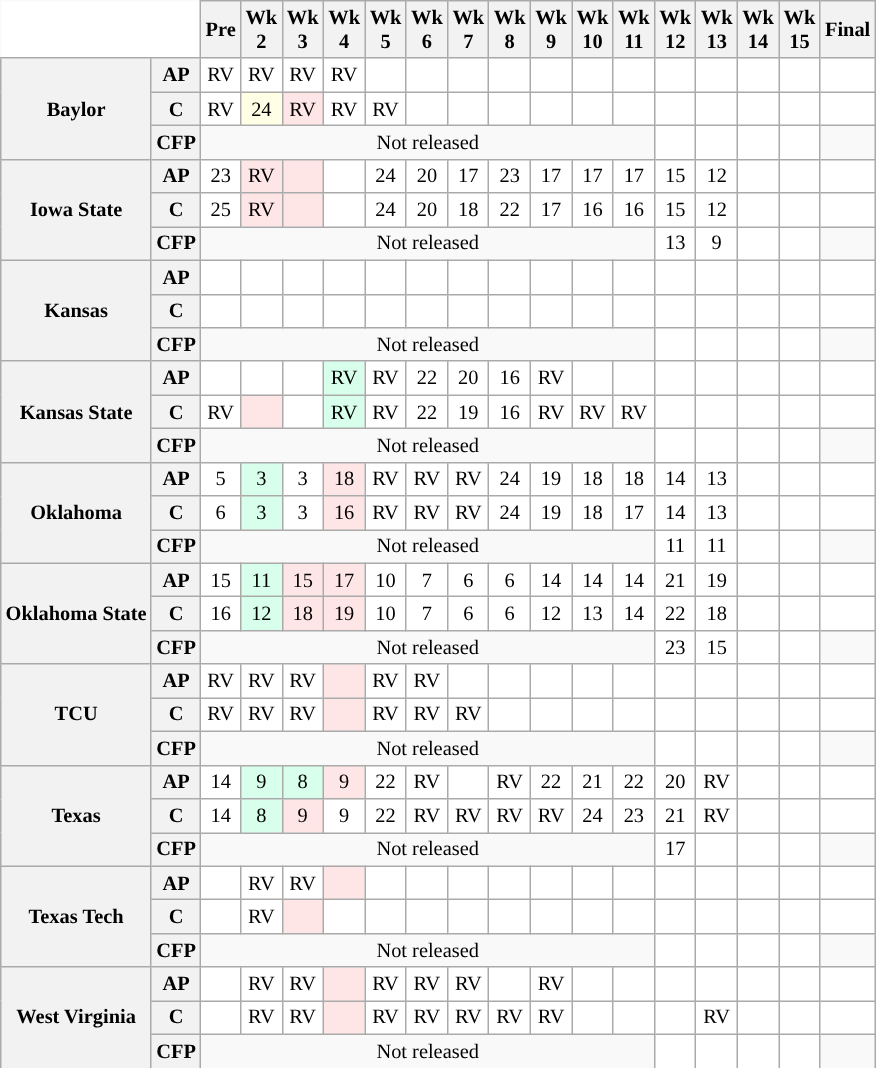<table class="wikitable" style="white-space:nowrap; font-size:85%">
<tr>
<th colspan=2 style="background:white; border-top-style:hidden; border-left-style:hidden;"> </th>
<th>Pre</th>
<th>Wk<br>2</th>
<th>Wk<br>3</th>
<th>Wk<br>4</th>
<th>Wk<br>5</th>
<th>Wk<br>6</th>
<th>Wk<br>7</th>
<th>Wk<br>8</th>
<th>Wk<br>9</th>
<th>Wk<br>10</th>
<th>Wk<br>11</th>
<th>Wk<br>12</th>
<th>Wk<br>13</th>
<th>Wk<br>14</th>
<th>Wk<br>15</th>
<th>Final</th>
</tr>
<tr style="text-align:center;">
<th rowspan="3">Baylor</th>
<th>AP</th>
<td style="background:#FFF;">RV</td>
<td style="background:#FFF;">RV</td>
<td style="background:#FFF;">RV</td>
<td style="background:#FFF;">RV</td>
<td style="background:#FFF;"></td>
<td style="background:#FFF;"></td>
<td style="background:#FFF;"></td>
<td style="background:#FFF;"></td>
<td style="background:#FFF;"></td>
<td style="background:#FFF;"></td>
<td style="background:#FFF;"></td>
<td style="background:#FFF;"></td>
<td style="background:#FFF;"></td>
<td style="background:#FFF;"></td>
<td style="background:#FFF;"></td>
<td style="background:#FFF;"></td>
</tr>
<tr style="text-align:center;">
<th>C</th>
<td style="background:#FFF;">RV</td>
<td style="background:#FFFFE6;">24</td>
<td style="background:#FFE6E6;">RV</td>
<td style="background:#FFF;">RV</td>
<td style="background:#FFF;">RV</td>
<td style="background:#FFF;"></td>
<td style="background:#FFF;"></td>
<td style="background:#FFF;"></td>
<td style="background:#FFF;"></td>
<td style="background:#FFF;"></td>
<td style="background:#FFF;"></td>
<td style="background:#FFF;"></td>
<td style="background:#FFF;"></td>
<td style="background:#FFF;"></td>
<td style="background:#FFF;"></td>
<td style="background:#FFF;"></td>
</tr>
<tr style="text-align:center;">
<th>CFP</th>
<td colspan="11" style="text-align:center;">Not released</td>
<td style="background:#FFF;"></td>
<td style="background:#FFF;"></td>
<td style="background:#FFF;"></td>
<td style="background:#FFF;"></td>
<td style="text-align:center;"></td>
</tr>
<tr style="text-align:center;">
<th rowspan="3">Iowa State</th>
<th>AP</th>
<td style="background:#FFF;">23</td>
<td style="background:#FFE6E6;">RV</td>
<td style="background:#FFE6E6;"></td>
<td style="background:#FFF;"></td>
<td style="background:#FFF;">24</td>
<td style="background:#FFF;">20</td>
<td style="background:#FFF;">17</td>
<td style="background:#FFF;">23</td>
<td style="background:#FFF;">17</td>
<td style="background:#FFF;">17</td>
<td style="background:#FFF;">17</td>
<td style="background:#FFF;">15</td>
<td style="background:#FFF;">12</td>
<td style="background:#FFF;"></td>
<td style="background:#FFF;"></td>
<td style="background:#FFF;"></td>
</tr>
<tr style="text-align:center;">
<th>C</th>
<td style="background:#FFF;">25</td>
<td style="background:#FFE6E6;">RV</td>
<td style="background:#FFE6E6;"></td>
<td style="background:#FFF;"></td>
<td style="background:#FFF;">24</td>
<td style="background:#FFF;">20</td>
<td style="background:#FFF;">18</td>
<td style="background:#FFF;">22</td>
<td style="background:#FFF;">17</td>
<td style="background:#FFF;">16</td>
<td style="background:#FFF;">16</td>
<td style="background:#FFF;">15</td>
<td style="background:#FFF;">12</td>
<td style="background:#FFF;"></td>
<td style="background:#FFF;"></td>
<td style="background:#FFF;"></td>
</tr>
<tr style="text-align:center;">
<th>CFP</th>
<td colspan="11" style="text-align:center;">Not released</td>
<td style="background:#FFF;">13</td>
<td style="background:#FFF;">9</td>
<td style="background:#FFF;"></td>
<td style="background:#FFF;"></td>
<td style="text-align:center;"></td>
</tr>
<tr style="text-align:center;">
<th rowspan="3">Kansas</th>
<th>AP</th>
<td style="background:#FFF;"></td>
<td style="background:#FFF;"></td>
<td style="background:#FFF;"></td>
<td style="background:#FFF;"></td>
<td style="background:#FFF;"></td>
<td style="background:#FFF;"></td>
<td style="background:#FFF;"></td>
<td style="background:#FFF;"></td>
<td style="background:#FFF;"></td>
<td style="background:#FFF;"></td>
<td style="background:#FFF;"></td>
<td style="background:#FFF;"></td>
<td style="background:#FFF;"></td>
<td style="background:#FFF;"></td>
<td style="background:#FFF;"></td>
<td style="background:#FFF;"></td>
</tr>
<tr style="text-align:center;">
<th>C</th>
<td style="background:#FFF;"></td>
<td style="background:#FFF;"></td>
<td style="background:#FFF;"></td>
<td style="background:#FFF;"></td>
<td style="background:#FFF;"></td>
<td style="background:#FFF;"></td>
<td style="background:#FFF;"></td>
<td style="background:#FFF;"></td>
<td style="background:#FFF;"></td>
<td style="background:#FFF;"></td>
<td style="background:#FFF;"></td>
<td style="background:#FFF;"></td>
<td style="background:#FFF;"></td>
<td style="background:#FFF;"></td>
<td style="background:#FFF;"></td>
<td style="background:#FFF;"></td>
</tr>
<tr style="text-align:center;">
<th>CFP</th>
<td colspan="11" style="text-align:center;">Not released</td>
<td style="background:#FFF;"></td>
<td style="background:#FFF;"></td>
<td style="background:#FFF;"></td>
<td style="background:#FFF;"></td>
<td style="text-align:center;"></td>
</tr>
<tr style="text-align:center;">
<th rowspan="3">Kansas State</th>
<th>AP</th>
<td style="background:#FFF;"></td>
<td style="background:#FFF;"></td>
<td style="background:#FFF;"></td>
<td style="background:#d8ffeb;">RV</td>
<td style="background:#FFF;">RV</td>
<td style="background:#FFF;">22</td>
<td style="background:#FFF;">20</td>
<td style="background:#FFF;">16</td>
<td style="background:#FFF;">RV</td>
<td style="background:#FFF;"></td>
<td style="background:#FFF;"></td>
<td style="background:#FFF;"></td>
<td style="background:#FFF;"></td>
<td style="background:#FFF;"></td>
<td style="background:#FFF;"></td>
<td style="background:#FFF;"></td>
</tr>
<tr style="text-align:center;">
<th>C</th>
<td style="background:#FFF;">RV</td>
<td style="background:#FFE6E6;"></td>
<td style="background:#FFF;"></td>
<td style="background:#d8ffeb;">RV</td>
<td style="background:#FFF;">RV</td>
<td style="background:#FFF;">22</td>
<td style="background:#FFF;">19</td>
<td style="background:#FFF;">16</td>
<td style="background:#FFF;">RV</td>
<td style="background:#FFF;">RV</td>
<td style="background:#FFF;">RV</td>
<td style="background:#FFF;"></td>
<td style="background:#FFF;"></td>
<td style="background:#FFF;"></td>
<td style="background:#FFF;"></td>
<td style="background:#FFF;"></td>
</tr>
<tr style="text-align:center;">
<th>CFP</th>
<td colspan="11" style="text-align:center;">Not released</td>
<td style="background:#FFF;"></td>
<td style="background:#FFF;"></td>
<td style="background:#FFF;"></td>
<td style="background:#FFF;"></td>
<td style="text-align:center;"></td>
</tr>
<tr style="text-align:center;">
<th rowspan="3">Oklahoma</th>
<th>AP</th>
<td style="background:#FFF;">5</td>
<td style="background:#D8FFEB;">3</td>
<td style="background:#FFF;">3</td>
<td style="background:#FFE6E6;">18</td>
<td style="background:#FFF;">RV</td>
<td style="background:#FFF;">RV</td>
<td style="background:#FFF;">RV</td>
<td style="background:#FFF;">24</td>
<td style="background:#FFF;">19</td>
<td style="background:#FFF;">18</td>
<td style="background:#FFF;">18</td>
<td style="background:#FFF;">14</td>
<td style="background:#FFF;">13</td>
<td style="background:#FFF;"></td>
<td style="background:#FFF;"></td>
<td style="background:#FFF;"></td>
</tr>
<tr style="text-align:center;">
<th>C</th>
<td style="background:#FFF;">6</td>
<td style="background:#D8FFEB;">3</td>
<td style="background:#FFF;">3</td>
<td style="background:#FFE6E6;">16</td>
<td style="background:#FFF;">RV</td>
<td style="background:#FFF;">RV</td>
<td style="background:#FFF;">RV</td>
<td style="background:#FFF;">24</td>
<td style="background:#FFF;">19</td>
<td style="background:#FFF;">18</td>
<td style="background:#FFF;">17</td>
<td style="background:#FFF;">14</td>
<td style="background:#FFF;">13</td>
<td style="background:#FFF;"></td>
<td style="background:#FFF;"></td>
<td style="background:#FFF;"></td>
</tr>
<tr style="text-align:center;">
<th>CFP</th>
<td colspan="11" style="text-align:center;">Not released</td>
<td style="background:#FFF;">11</td>
<td style="background:#FFF;">11</td>
<td style="background:#FFF;"></td>
<td style="background:#FFF;"></td>
<td style="text-align:center;"></td>
</tr>
<tr style="text-align:center;">
<th rowspan="3">Oklahoma State</th>
<th>AP</th>
<td style="background:#FFF;">15</td>
<td style="background:#D8FFEB;">11</td>
<td style="background:#FFE6E6;">15</td>
<td style="background:#FFE6E6;">17</td>
<td style="background:#FFF;">10</td>
<td style="background:#FFF;">7</td>
<td style="background:#FFF;">6</td>
<td style="background:#FFF;">6</td>
<td style="background:#FFF;">14</td>
<td style="background:#FFF;">14</td>
<td style="background:#FFF;">14</td>
<td style="background:#FFF;">21</td>
<td style="background:#FFF;">19</td>
<td style="background:#FFF;"></td>
<td style="background:#FFF;"></td>
<td style="background:#FFF;"></td>
</tr>
<tr style="text-align:center;">
<th>C</th>
<td style="background:#FFF;">16</td>
<td style="background:#D8FFEB;">12</td>
<td style="background:#FFE6E6;">18</td>
<td style="background:#FFE6E6;">19</td>
<td style="background:#FFF;">10</td>
<td style="background:#FFF;">7</td>
<td style="background:#FFF;">6</td>
<td style="background:#FFF;">6</td>
<td style="background:#FFF;">12</td>
<td style="background:#FFF;">13</td>
<td style="background:#FFF;">14</td>
<td style="background:#FFF;">22</td>
<td style="background:#FFF;">18</td>
<td style="background:#FFF;"></td>
<td style="background:#FFF;"></td>
<td style="background:#FFF;"></td>
</tr>
<tr style="text-align:center;">
<th>CFP</th>
<td colspan="11" style="text-align:center;">Not released</td>
<td style="background:#FFF;">23</td>
<td style="background:#FFF;">15</td>
<td style="background:#FFF;"></td>
<td style="background:#FFF;"></td>
<td style="text-align:center;"></td>
</tr>
<tr style="text-align:center;">
<th rowspan="3">TCU</th>
<th>AP</th>
<td style="background:#FFF;">RV</td>
<td style="background:#FFF;">RV</td>
<td style="background:#FFF;">RV</td>
<td style="background:#FFE6E6;"></td>
<td style="background:#FFF;">RV</td>
<td style="background:#FFF;">RV</td>
<td style="background:#FFF;"></td>
<td style="background:#FFF;"></td>
<td style="background:#FFF;"></td>
<td style="background:#FFF;"></td>
<td style="background:#FFF;"></td>
<td style="background:#FFF;"></td>
<td style="background:#FFF;"></td>
<td style="background:#FFF;"></td>
<td style="background:#FFF;"></td>
<td style="background:#FFF;"></td>
</tr>
<tr style="text-align:center;">
<th>C</th>
<td style="background:#FFF;">RV</td>
<td style="background:#FFF;">RV</td>
<td style="background:#FFF;">RV</td>
<td style="background:#FFE6E6;"></td>
<td style="background:#FFF;">RV</td>
<td style="background:#FFF;">RV</td>
<td style="background:#FFF;">RV</td>
<td style="background:#FFF;"></td>
<td style="background:#FFF;"></td>
<td style="background:#FFF;"></td>
<td style="background:#FFF;"></td>
<td style="background:#FFF;"></td>
<td style="background:#FFF;"></td>
<td style="background:#FFF;"></td>
<td style="background:#FFF;"></td>
<td style="background:#FFF;"></td>
</tr>
<tr style="text-align:center;">
<th>CFP</th>
<td colspan="11" style="text-align:center;">Not released</td>
<td style="background:#FFF;"></td>
<td style="background:#FFF;"></td>
<td style="background:#FFF;"></td>
<td style="background:#FFF;"></td>
<td style="text-align:center;"></td>
</tr>
<tr style="text-align:center;">
<th rowspan="3">Texas</th>
<th>AP</th>
<td style="background:#FFF;">14</td>
<td style="background:#D8FFEB;">9</td>
<td style="background:#D8FFEB;">8</td>
<td style="background:#FFE6E6;">9</td>
<td style="background:#FFF;">22</td>
<td style="background:#FFF;">RV</td>
<td style="background:#FFF;"></td>
<td style="background:#FFF;">RV</td>
<td style="background:#FFF;">22</td>
<td style="background:#FFF;">21</td>
<td style="background:#FFF;">22</td>
<td style="background:#FFF;">20</td>
<td style="background:#FFF;">RV</td>
<td style="background:#FFF;"></td>
<td style="background:#FFF;"></td>
<td style="background:#FFF;"></td>
</tr>
<tr style="text-align:center;">
<th>C</th>
<td style="background:#FFF;">14</td>
<td style="background:#D8FFEB;">8</td>
<td style="background:#FFE6E6;">9</td>
<td style="background:#FFF;">9</td>
<td style="background:#FFF;">22</td>
<td style="background:#FFF;">RV</td>
<td style="background:#FFF;">RV</td>
<td style="background:#FFF;">RV</td>
<td style="background:#FFF;">RV</td>
<td style="background:#FFF;">24</td>
<td style="background:#FFF;">23</td>
<td style="background:#FFF;">21</td>
<td style="background:#FFF;">RV</td>
<td style="background:#FFF;"></td>
<td style="background:#FFF;"></td>
<td style="background:#FFF;"></td>
</tr>
<tr style="text-align:center;">
<th>CFP</th>
<td colspan="11" style="text-align:center;">Not released</td>
<td style="background:#FFF;">17</td>
<td style="background:#FFF;"></td>
<td style="background:#FFF;"></td>
<td style="background:#FFF;"></td>
<td style="text-align:center;"></td>
</tr>
<tr style="text-align:center;">
<th rowspan="3">Texas Tech</th>
<th>AP</th>
<td style="background:#FFF;"></td>
<td style="background:#FFF;">RV</td>
<td style="background:#FFF;">RV</td>
<td style="background:#FFE6E6;"></td>
<td style="background:#FFF;"></td>
<td style="background:#FFF;"></td>
<td style="background:#FFF;"></td>
<td style="background:#FFF;"></td>
<td style="background:#FFF;"></td>
<td style="background:#FFF;"></td>
<td style="background:#FFF;"></td>
<td style="background:#FFF;"></td>
<td style="background:#FFF;"></td>
<td style="background:#FFF;"></td>
<td style="background:#FFF;"></td>
<td style="background:#FFF;"></td>
</tr>
<tr style="text-align:center;">
<th>C</th>
<td style="background:#FFF;"></td>
<td style="background:#FFF;">RV</td>
<td style="background:#FFE6E6;"></td>
<td style="background:#FFF;"></td>
<td style="background:#FFF;"></td>
<td style="background:#FFF;"></td>
<td style="background:#FFF;"></td>
<td style="background:#FFF;"></td>
<td style="background:#FFF;"></td>
<td style="background:#FFF;"></td>
<td style="background:#FFF;"></td>
<td style="background:#FFF;"></td>
<td style="background:#FFF;"></td>
<td style="background:#FFF;"></td>
<td style="background:#FFF;"></td>
<td style="background:#FFF;"></td>
</tr>
<tr style="text-align:center;">
<th>CFP</th>
<td colspan="11" style="text-align:center;">Not released</td>
<td style="background:#FFF;"></td>
<td style="background:#FFF;"></td>
<td style="background:#FFF;"></td>
<td style="background:#FFF;"></td>
<td style="text-align:center;"></td>
</tr>
<tr style="text-align:center;">
<th rowspan="3">West Virginia</th>
<th>AP</th>
<td style="background:#FFF;"></td>
<td style="background:#FFF;">RV</td>
<td style="background:#FFF;">RV</td>
<td style="background:#FFE6E6;"></td>
<td style="background:#FFF;">RV</td>
<td style="background:#FFF;">RV</td>
<td style="background:#FFF;">RV</td>
<td style="background:#FFF;"></td>
<td style="background:#FFF;">RV</td>
<td style="background:#FFF;"></td>
<td style="background:#FFF;"></td>
<td style="background:#FFF;"></td>
<td style="background:#FFF;"></td>
<td style="background:#FFF;"></td>
<td style="background:#FFF;"></td>
<td style="background:#FFF;"></td>
</tr>
<tr style="text-align:center;">
<th>C</th>
<td style="background:#FFF;"></td>
<td style="background:#FFF;">RV</td>
<td style="background:#FFF;">RV</td>
<td style="background:#FFE6E6;"></td>
<td style="background:#FFF;">RV</td>
<td style="background:#FFF;">RV</td>
<td style="background:#FFF;">RV</td>
<td style="background:#FFF;">RV</td>
<td style="background:#FFF;">RV</td>
<td style="background:#FFF;"></td>
<td style="background:#FFF;"></td>
<td style="background:#FFF;"></td>
<td style="background:#FFF;">RV</td>
<td style="background:#FFF;"></td>
<td style="background:#FFF;"></td>
<td style="background:#FFF;"></td>
</tr>
<tr style="text-align:center;">
<th>CFP</th>
<td colspan="11" style="text-align:center;">Not released</td>
<td style="background:#FFF;"></td>
<td style="background:#FFF;"></td>
<td style="background:#FFF;"></td>
<td style="background:#FFF;"></td>
<td style="text-align:center;"></td>
</tr>
<tr style="text-align:center;">
</tr>
</table>
